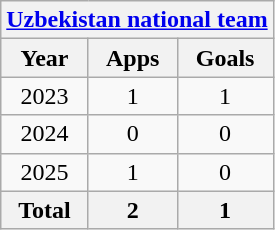<table class="wikitable" style="text-align:center">
<tr>
<th colspan=3><a href='#'>Uzbekistan national team</a></th>
</tr>
<tr>
<th>Year</th>
<th>Apps</th>
<th>Goals</th>
</tr>
<tr>
<td>2023</td>
<td>1</td>
<td>1</td>
</tr>
<tr>
<td>2024</td>
<td>0</td>
<td>0</td>
</tr>
<tr>
<td>2025</td>
<td>1</td>
<td>0</td>
</tr>
<tr>
<th>Total</th>
<th>2</th>
<th>1</th>
</tr>
</table>
